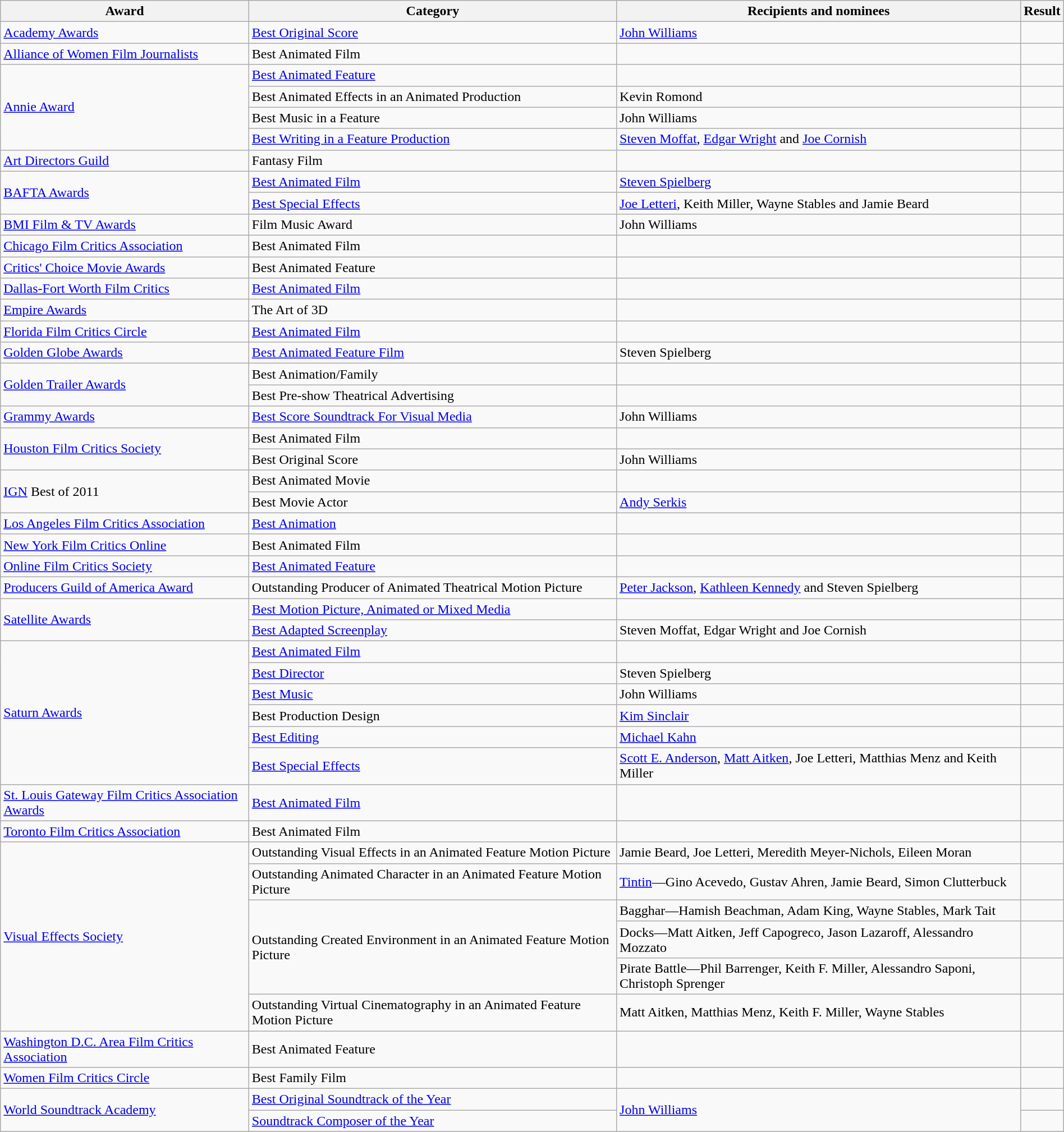<table class="wikitable sortable plainrowheaders" style="width:100%;">
<tr>
<th>Award</th>
<th>Category</th>
<th>Recipients and nominees</th>
<th>Result</th>
</tr>
<tr>
<td><a href='#'>Academy Awards</a></td>
<td><a href='#'>Best Original Score</a></td>
<td><a href='#'>John Williams</a></td>
<td></td>
</tr>
<tr>
<td><a href='#'>Alliance of Women Film Journalists</a></td>
<td>Best Animated Film</td>
<td></td>
<td></td>
</tr>
<tr>
<td rowspan="4"><a href='#'>Annie Award</a></td>
<td><a href='#'>Best Animated Feature</a></td>
<td></td>
<td></td>
</tr>
<tr>
<td>Best Animated Effects in an Animated Production</td>
<td>Kevin Romond</td>
<td></td>
</tr>
<tr>
<td>Best Music in a Feature</td>
<td>John Williams</td>
<td></td>
</tr>
<tr>
<td><a href='#'>Best Writing in a Feature Production</a></td>
<td><a href='#'>Steven Moffat</a>, <a href='#'>Edgar Wright</a> and <a href='#'>Joe Cornish</a></td>
<td></td>
</tr>
<tr>
<td><a href='#'>Art Directors Guild</a></td>
<td>Fantasy Film</td>
<td></td>
<td></td>
</tr>
<tr>
<td rowspan="2"><a href='#'>BAFTA Awards</a></td>
<td><a href='#'>Best Animated Film</a></td>
<td><a href='#'>Steven Spielberg</a></td>
<td></td>
</tr>
<tr>
<td><a href='#'>Best Special Effects</a></td>
<td><a href='#'>Joe Letteri</a>, Keith Miller, Wayne Stables and Jamie Beard</td>
<td></td>
</tr>
<tr>
<td><a href='#'>BMI Film & TV Awards</a></td>
<td>Film Music Award</td>
<td>John Williams</td>
<td></td>
</tr>
<tr>
<td><a href='#'>Chicago Film Critics Association</a></td>
<td>Best Animated Film</td>
<td></td>
<td></td>
</tr>
<tr>
<td><a href='#'>Critics' Choice Movie Awards</a></td>
<td>Best Animated Feature</td>
<td></td>
<td></td>
</tr>
<tr>
<td><a href='#'>Dallas-Fort Worth Film Critics</a></td>
<td><a href='#'>Best Animated Film</a></td>
<td></td>
<td></td>
</tr>
<tr>
<td><a href='#'>Empire Awards</a></td>
<td>The Art of 3D</td>
<td></td>
<td></td>
</tr>
<tr>
<td><a href='#'>Florida Film Critics Circle</a></td>
<td><a href='#'>Best Animated Film</a></td>
<td></td>
<td></td>
</tr>
<tr>
<td><a href='#'>Golden Globe Awards</a></td>
<td><a href='#'>Best Animated Feature Film</a></td>
<td>Steven Spielberg</td>
<td></td>
</tr>
<tr>
<td rowspan="2"><a href='#'>Golden Trailer Awards</a></td>
<td>Best Animation/Family</td>
<td></td>
<td></td>
</tr>
<tr>
<td>Best Pre-show Theatrical Advertising</td>
<td></td>
<td></td>
</tr>
<tr>
<td><a href='#'>Grammy Awards</a></td>
<td><a href='#'>Best Score Soundtrack For Visual Media</a></td>
<td>John Williams</td>
<td></td>
</tr>
<tr>
<td rowspan="2"><a href='#'>Houston Film Critics Society</a></td>
<td>Best Animated Film</td>
<td></td>
<td></td>
</tr>
<tr>
<td>Best Original Score</td>
<td>John Williams</td>
<td></td>
</tr>
<tr>
<td rowspan="2"><a href='#'>IGN</a> Best of 2011</td>
<td>Best Animated Movie</td>
<td></td>
<td></td>
</tr>
<tr>
<td>Best Movie Actor</td>
<td><a href='#'>Andy Serkis</a></td>
<td></td>
</tr>
<tr>
<td><a href='#'>Los Angeles Film Critics Association</a></td>
<td><a href='#'>Best Animation</a></td>
<td></td>
<td></td>
</tr>
<tr>
<td><a href='#'>New York Film Critics Online</a></td>
<td>Best Animated Film</td>
<td></td>
<td></td>
</tr>
<tr>
<td><a href='#'>Online Film Critics Society</a></td>
<td><a href='#'>Best Animated Feature</a></td>
<td></td>
<td></td>
</tr>
<tr>
<td><a href='#'>Producers Guild of America Award</a></td>
<td>Outstanding Producer of Animated Theatrical Motion Picture</td>
<td><a href='#'>Peter Jackson</a>, <a href='#'>Kathleen Kennedy</a> and Steven Spielberg</td>
<td></td>
</tr>
<tr>
<td rowspan="2"><a href='#'>Satellite Awards</a></td>
<td><a href='#'>Best Motion Picture, Animated or Mixed Media</a></td>
<td></td>
<td></td>
</tr>
<tr>
<td><a href='#'>Best Adapted Screenplay</a></td>
<td>Steven Moffat, Edgar Wright and Joe Cornish</td>
<td></td>
</tr>
<tr>
<td rowspan="6"><a href='#'>Saturn Awards</a></td>
<td><a href='#'>Best Animated Film</a></td>
<td></td>
<td></td>
</tr>
<tr>
<td><a href='#'>Best Director</a></td>
<td>Steven Spielberg</td>
<td></td>
</tr>
<tr>
<td><a href='#'>Best Music</a></td>
<td>John Williams</td>
<td></td>
</tr>
<tr>
<td>Best Production Design</td>
<td><a href='#'>Kim Sinclair</a></td>
<td></td>
</tr>
<tr>
<td><a href='#'>Best Editing</a></td>
<td><a href='#'>Michael Kahn</a></td>
<td></td>
</tr>
<tr>
<td><a href='#'>Best Special Effects</a></td>
<td><a href='#'>Scott E. Anderson</a>, <a href='#'>Matt Aitken</a>, Joe Letteri, Matthias Menz and Keith Miller</td>
<td></td>
</tr>
<tr>
<td><a href='#'>St. Louis Gateway Film Critics Association Awards</a></td>
<td><a href='#'>Best Animated Film</a></td>
<td></td>
<td></td>
</tr>
<tr>
<td><a href='#'>Toronto Film Critics Association</a></td>
<td>Best Animated Film</td>
<td></td>
<td></td>
</tr>
<tr>
<td rowspan="6"><a href='#'>Visual Effects Society</a></td>
<td>Outstanding Visual Effects in an Animated Feature Motion Picture</td>
<td>Jamie Beard, Joe Letteri, Meredith Meyer-Nichols, Eileen Moran</td>
<td></td>
</tr>
<tr>
<td>Outstanding Animated Character in an Animated Feature Motion Picture</td>
<td><a href='#'>Tintin</a>—Gino Acevedo, Gustav Ahren, Jamie Beard, Simon Clutterbuck</td>
<td></td>
</tr>
<tr>
<td rowspan="3">Outstanding Created Environment in an Animated Feature Motion Picture</td>
<td>Bagghar—Hamish Beachman, Adam King, Wayne Stables, Mark Tait</td>
<td></td>
</tr>
<tr>
<td>Docks—Matt Aitken, Jeff Capogreco, Jason Lazaroff, Alessandro Mozzato</td>
<td></td>
</tr>
<tr>
<td>Pirate Battle—Phil Barrenger, Keith F. Miller, Alessandro Saponi, Christoph Sprenger</td>
<td></td>
</tr>
<tr>
<td>Outstanding Virtual Cinematography in an Animated Feature Motion Picture</td>
<td>Matt Aitken, Matthias Menz, Keith F. Miller, Wayne Stables</td>
<td></td>
</tr>
<tr>
<td><a href='#'>Washington D.C. Area Film Critics Association</a></td>
<td>Best Animated Feature</td>
<td></td>
<td></td>
</tr>
<tr>
<td><a href='#'>Women Film Critics Circle</a></td>
<td>Best Family Film</td>
<td></td>
<td></td>
</tr>
<tr>
<td rowspan="2"><a href='#'>World Soundtrack Academy</a></td>
<td><a href='#'>Best Original Soundtrack of the Year</a></td>
<td rowspan="2"><a href='#'>John Williams</a></td>
<td></td>
</tr>
<tr>
<td><a href='#'>Soundtrack Composer of the Year</a></td>
<td><br></td>
</tr>
</table>
